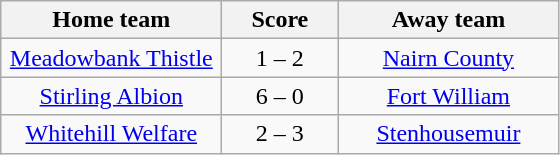<table class="wikitable" style="text-align: center">
<tr>
<th width=140>Home team</th>
<th width=70>Score</th>
<th width=140>Away team</th>
</tr>
<tr>
<td><a href='#'>Meadowbank Thistle</a></td>
<td>1 – 2</td>
<td><a href='#'>Nairn County</a></td>
</tr>
<tr>
<td><a href='#'>Stirling Albion</a></td>
<td>6 – 0</td>
<td><a href='#'>Fort William</a></td>
</tr>
<tr>
<td><a href='#'>Whitehill Welfare</a></td>
<td>2 – 3</td>
<td><a href='#'>Stenhousemuir</a></td>
</tr>
</table>
